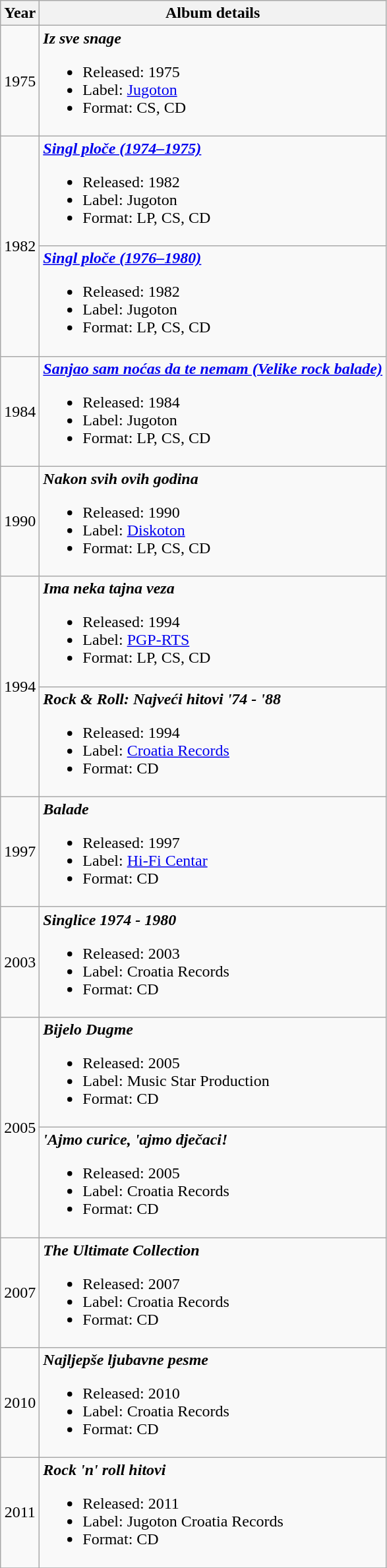<table class ="wikitable">
<tr>
<th>Year</th>
<th>Album details</th>
</tr>
<tr>
<td align="center" rowspan="1">1975</td>
<td><strong><em>Iz sve snage</em></strong><br><ul><li>Released: 1975</li><li>Label: <a href='#'>Jugoton</a></li><li>Format: CS, CD</li></ul></td>
</tr>
<tr>
<td align="center" rowspan="2">1982</td>
<td><strong><em><a href='#'>Singl ploče (1974–1975)</a></em></strong><br><ul><li>Released: 1982</li><li>Label: Jugoton</li><li>Format: LP, CS, CD</li></ul></td>
</tr>
<tr>
<td><strong><em><a href='#'>Singl ploče (1976–1980)</a></em></strong><br><ul><li>Released: 1982</li><li>Label: Jugoton</li><li>Format: LP, CS, CD</li></ul></td>
</tr>
<tr>
<td align="center" rowspan="1">1984</td>
<td><strong><em><a href='#'>Sanjao sam noćas da te nemam (Velike rock balade)</a></em></strong><br><ul><li>Released: 1984</li><li>Label: Jugoton</li><li>Format: LP, CS, CD</li></ul></td>
</tr>
<tr>
<td align="center" rowspan="1">1990</td>
<td><strong><em>Nakon svih ovih godina</em></strong><br><ul><li>Released: 1990</li><li>Label: <a href='#'>Diskoton</a></li><li>Format: LP, CS, CD</li></ul></td>
</tr>
<tr>
<td align="center" rowspan="2">1994</td>
<td><strong><em>Ima neka tajna veza</em></strong><br><ul><li>Released: 1994</li><li>Label: <a href='#'>PGP-RTS</a></li><li>Format: LP, CS, CD</li></ul></td>
</tr>
<tr>
<td><strong><em>Rock & Roll: Najveći hitovi '74 - '88</em></strong><br><ul><li>Released: 1994</li><li>Label: <a href='#'>Croatia Records</a></li><li>Format: CD</li></ul></td>
</tr>
<tr>
<td align="center" rowspan="1">1997</td>
<td><strong><em>Balade</em></strong><br><ul><li>Released: 1997</li><li>Label: <a href='#'>Hi-Fi Centar</a></li><li>Format: CD</li></ul></td>
</tr>
<tr>
<td align="center" rowspan="1">2003</td>
<td><strong><em>Singlice 1974 - 1980</em></strong><br><ul><li>Released: 2003</li><li>Label: Croatia Records</li><li>Format: CD</li></ul></td>
</tr>
<tr>
<td align="center" rowspan="2">2005</td>
<td><strong><em>Bijelo Dugme</em></strong><br><ul><li>Released: 2005</li><li>Label: Music Star Production</li><li>Format: CD</li></ul></td>
</tr>
<tr>
<td><strong><em>'Ajmo curice, 'ajmo dječaci!</em></strong><br><ul><li>Released: 2005</li><li>Label: Croatia Records</li><li>Format: CD</li></ul></td>
</tr>
<tr>
<td align="center" rowspan="1">2007</td>
<td><strong><em>The Ultimate Collection</em></strong><br><ul><li>Released: 2007</li><li>Label: Croatia Records</li><li>Format: CD</li></ul></td>
</tr>
<tr>
<td align="center" rowspan="1">2010</td>
<td><strong><em>Najljepše ljubavne pesme</em></strong><br><ul><li>Released: 2010</li><li>Label: Croatia Records</li><li>Format: CD</li></ul></td>
</tr>
<tr>
<td align="center" rowspan="1">2011</td>
<td><strong><em>Rock 'n' roll hitovi</em></strong><br><ul><li>Released: 2011</li><li>Label: Jugoton Croatia Records</li><li>Format: CD</li></ul></td>
</tr>
<tr>
</tr>
</table>
